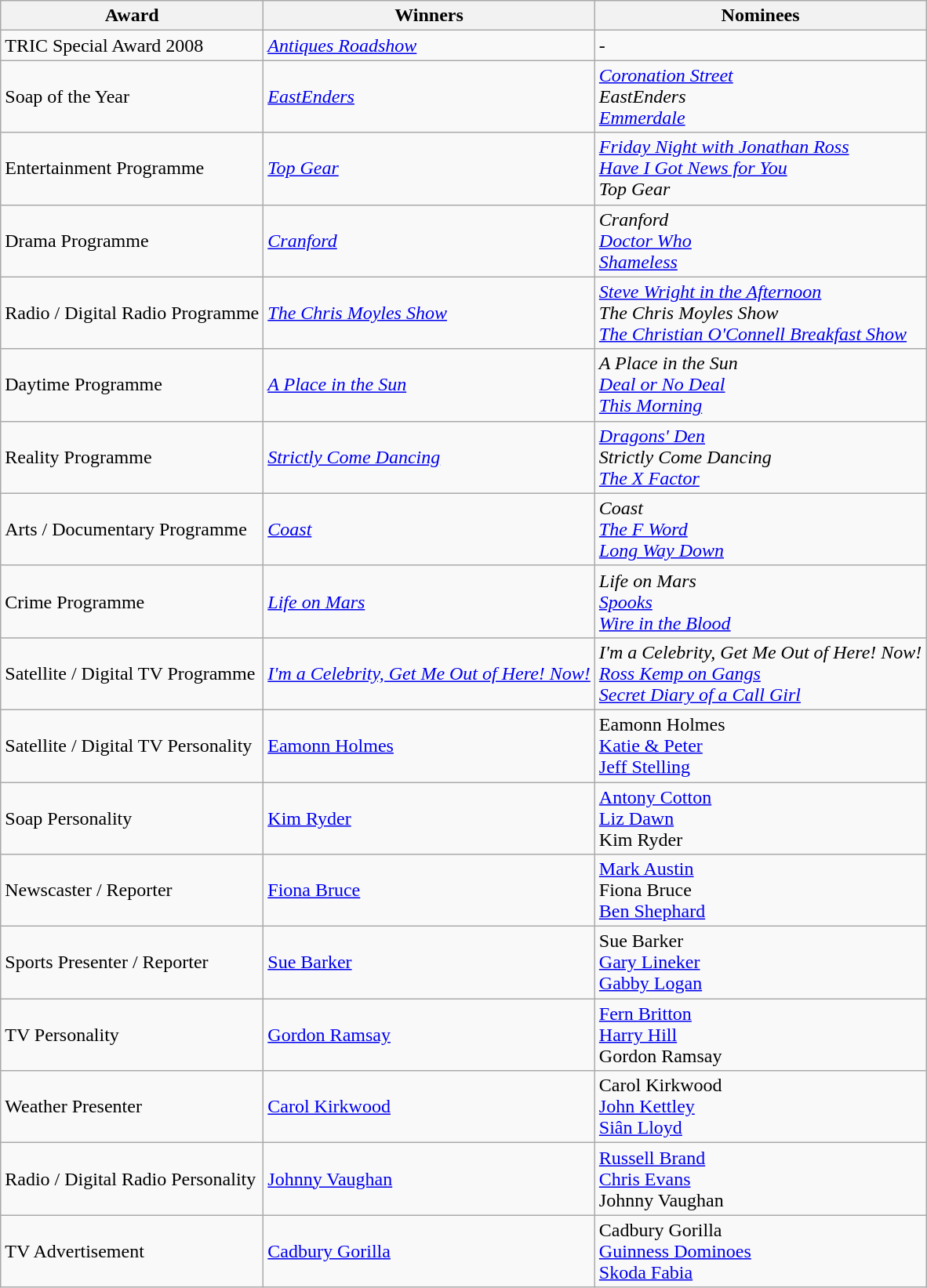<table class="wikitable">
<tr>
<th>Award</th>
<th>Winners</th>
<th>Nominees</th>
</tr>
<tr>
<td>TRIC Special Award 2008</td>
<td><em><a href='#'>Antiques Roadshow</a></em></td>
<td>-</td>
</tr>
<tr>
<td>Soap of the Year</td>
<td><em><a href='#'>EastEnders</a></em></td>
<td><em><a href='#'>Coronation Street</a> <br>EastEnders <br><a href='#'>Emmerdale</a></em></td>
</tr>
<tr>
<td>Entertainment Programme</td>
<td><em><a href='#'>Top Gear</a></em></td>
<td><em><a href='#'>Friday Night with Jonathan Ross</a> <br><a href='#'>Have I Got News for You</a> <br>Top Gear</em></td>
</tr>
<tr>
<td>Drama Programme</td>
<td><em><a href='#'>Cranford</a></em></td>
<td><em>Cranford <br><a href='#'>Doctor Who</a> <br><a href='#'>Shameless</a></em></td>
</tr>
<tr>
<td>Radio / Digital Radio Programme</td>
<td><em><a href='#'>The Chris Moyles Show</a></em></td>
<td><em><a href='#'>Steve Wright in the Afternoon</a> <br>The Chris Moyles Show <br><a href='#'>The Christian O'Connell Breakfast Show</a></em></td>
</tr>
<tr>
<td>Daytime Programme</td>
<td><em><a href='#'>A Place in the Sun</a></em></td>
<td><em>A Place in the Sun <br><a href='#'>Deal or No Deal</a> <br><a href='#'>This Morning</a></em></td>
</tr>
<tr>
<td>Reality Programme</td>
<td><em><a href='#'>Strictly Come Dancing</a></em></td>
<td><em><a href='#'>Dragons' Den</a> <br>Strictly Come Dancing <br><a href='#'>The X Factor</a></em></td>
</tr>
<tr>
<td>Arts / Documentary Programme</td>
<td><em><a href='#'>Coast</a></em></td>
<td><em>Coast <br><a href='#'>The F Word</a> <br><a href='#'>Long Way Down</a></em></td>
</tr>
<tr>
<td>Crime Programme</td>
<td><em><a href='#'>Life on Mars</a></em></td>
<td><em>Life on Mars <br><a href='#'>Spooks</a> <br><a href='#'>Wire in the Blood</a></em></td>
</tr>
<tr>
<td>Satellite / Digital TV Programme</td>
<td><em><a href='#'>I'm a Celebrity, Get Me Out of Here! Now!</a></em></td>
<td><em>I'm a Celebrity, Get Me Out of Here! Now! <br><a href='#'>Ross Kemp on Gangs</a> <br><a href='#'>Secret Diary of a Call Girl</a></em></td>
</tr>
<tr>
<td>Satellite / Digital TV Personality</td>
<td><a href='#'>Eamonn Holmes</a></td>
<td>Eamonn Holmes <br><a href='#'>Katie & Peter</a> <br><a href='#'>Jeff Stelling</a></td>
</tr>
<tr>
<td>Soap Personality</td>
<td><a href='#'>Kim Ryder</a></td>
<td><a href='#'>Antony Cotton</a> <br><a href='#'>Liz Dawn</a> <br>Kim Ryder</td>
</tr>
<tr>
<td>Newscaster / Reporter</td>
<td><a href='#'>Fiona Bruce</a></td>
<td><a href='#'>Mark Austin</a> <br>Fiona Bruce <br><a href='#'>Ben Shephard</a></td>
</tr>
<tr>
<td>Sports Presenter / Reporter</td>
<td><a href='#'>Sue Barker</a></td>
<td>Sue Barker <br><a href='#'>Gary Lineker</a> <br><a href='#'>Gabby Logan</a></td>
</tr>
<tr>
<td>TV Personality</td>
<td><a href='#'>Gordon Ramsay</a></td>
<td><a href='#'>Fern Britton</a> <br><a href='#'>Harry Hill</a> <br>Gordon Ramsay</td>
</tr>
<tr>
<td>Weather Presenter</td>
<td><a href='#'>Carol Kirkwood</a></td>
<td>Carol Kirkwood <br><a href='#'>John Kettley</a> <br><a href='#'>Siân Lloyd</a></td>
</tr>
<tr>
<td>Radio / Digital Radio Personality</td>
<td><a href='#'>Johnny Vaughan</a></td>
<td><a href='#'>Russell Brand</a> <br><a href='#'>Chris Evans</a> <br>Johnny Vaughan</td>
</tr>
<tr>
<td>TV Advertisement</td>
<td><a href='#'>Cadbury Gorilla</a></td>
<td>Cadbury Gorilla <br><a href='#'>Guinness Dominoes</a> <br><a href='#'>Skoda Fabia</a></td>
</tr>
</table>
